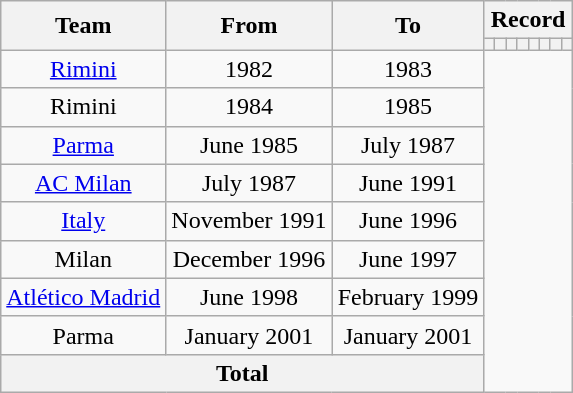<table class="wikitable" style="text-align: center">
<tr>
<th rowspan=2>Team</th>
<th rowspan=2>From</th>
<th rowspan=2>To</th>
<th colspan=8>Record</th>
</tr>
<tr>
<th></th>
<th></th>
<th></th>
<th></th>
<th></th>
<th></th>
<th></th>
<th></th>
</tr>
<tr>
<td><a href='#'>Rimini</a></td>
<td>1982</td>
<td>1983<br></td>
</tr>
<tr>
<td>Rimini</td>
<td>1984</td>
<td>1985<br></td>
</tr>
<tr>
<td><a href='#'>Parma</a></td>
<td>June 1985</td>
<td>July 1987<br></td>
</tr>
<tr>
<td><a href='#'>AC Milan</a></td>
<td>July 1987</td>
<td>June 1991<br></td>
</tr>
<tr>
<td><a href='#'>Italy</a></td>
<td>November 1991</td>
<td>June 1996<br></td>
</tr>
<tr>
<td>Milan</td>
<td>December 1996</td>
<td>June 1997<br></td>
</tr>
<tr>
<td><a href='#'>Atlético Madrid</a></td>
<td>June 1998</td>
<td>February 1999<br></td>
</tr>
<tr>
<td>Parma</td>
<td>January 2001</td>
<td>January 2001<br></td>
</tr>
<tr>
<th colspan=3>Total<br></th>
</tr>
</table>
